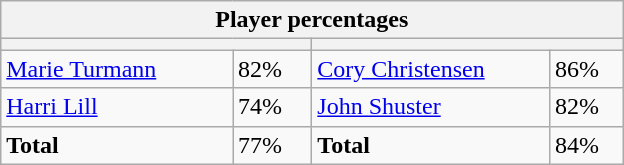<table class="wikitable">
<tr>
<th colspan=4 width=400>Player percentages</th>
</tr>
<tr>
<th colspan=2 width=200 style="white-space:nowrap;"></th>
<th colspan=2 width=200 style="white-space:nowrap;"></th>
</tr>
<tr>
<td><a href='#'>Marie Turmann</a></td>
<td>82%</td>
<td><a href='#'>Cory Christensen</a></td>
<td>86%</td>
</tr>
<tr>
<td><a href='#'>Harri Lill</a></td>
<td>74%</td>
<td><a href='#'>John Shuster</a></td>
<td>82%</td>
</tr>
<tr>
<td><strong>Total</strong></td>
<td>77%</td>
<td><strong>Total</strong></td>
<td>84%</td>
</tr>
</table>
